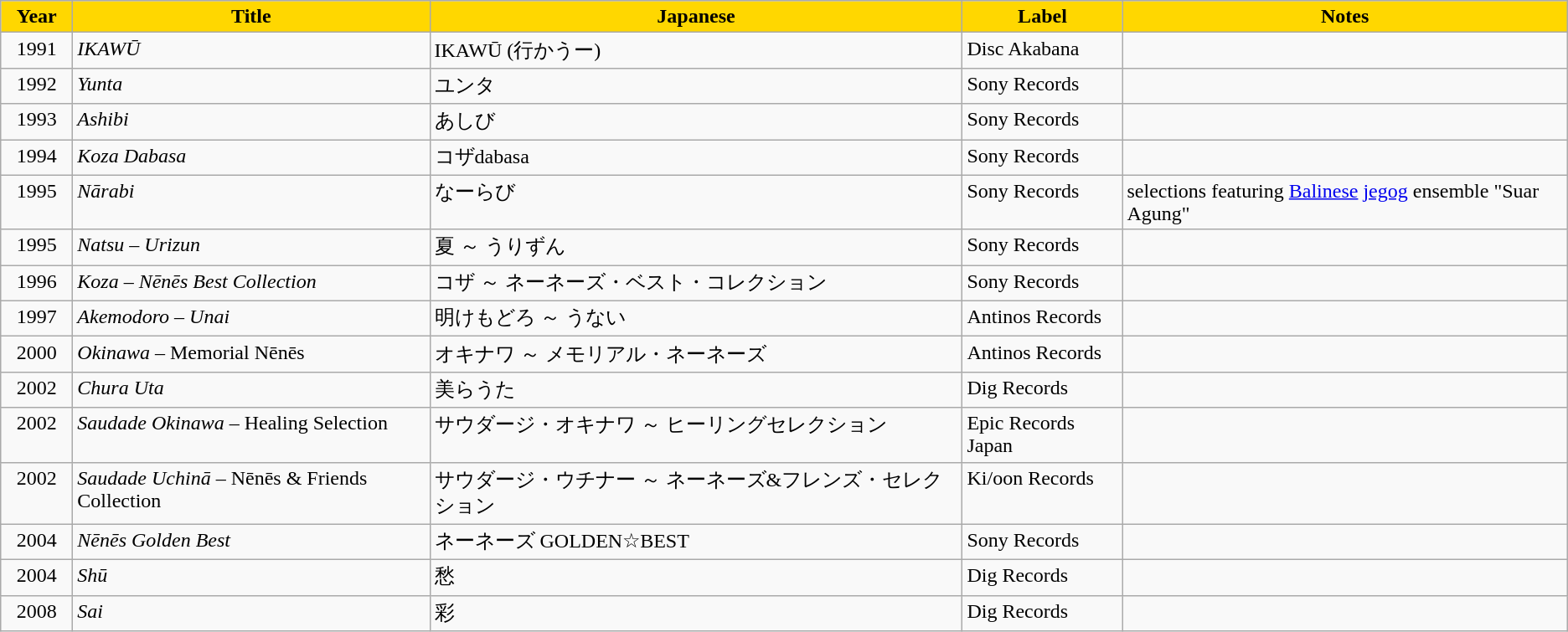<table class="wikitable">
<tr>
<th style="background-color:Gold;" width="50" align="center">Year</th>
<th style="background-color:Gold;">Title</th>
<th style="background-color:Gold;">Japanese</th>
<th style="background-color:Gold;" width="120">Label</th>
<th style="background-color:Gold;">Notes</th>
</tr>
<tr valign="top">
<td align="center">1991</td>
<td><em>IKAWŪ</em></td>
<td>IKAWŪ (行かうー)</td>
<td>Disc Akabana</td>
<td></td>
</tr>
<tr valign="top">
<td align="center">1992</td>
<td><em>Yunta</em></td>
<td>ユンタ</td>
<td>Sony Records</td>
<td></td>
</tr>
<tr valign="top">
<td align="center">1993</td>
<td><em>Ashibi</em></td>
<td>あしび</td>
<td>Sony Records</td>
<td></td>
</tr>
<tr valign="top">
<td align="center">1994</td>
<td><em>Koza Dabasa</em></td>
<td>コザdabasa</td>
<td>Sony Records</td>
<td></td>
</tr>
<tr valign="top">
<td align="center">1995</td>
<td><em>Nārabi</em></td>
<td>なーらび</td>
<td>Sony Records</td>
<td>selections featuring <a href='#'>Balinese</a> <a href='#'>jegog</a> ensemble "Suar Agung" </td>
</tr>
<tr valign="top">
<td align="center">1995</td>
<td><em>Natsu – Urizun</em></td>
<td>夏 ～ うりずん</td>
<td>Sony Records</td>
<td></td>
</tr>
<tr valign="top">
<td align="center">1996</td>
<td><em>Koza – Nēnēs Best Collection</em></td>
<td>コザ ～ ネーネーズ・ベスト・コレクション</td>
<td>Sony Records</td>
<td></td>
</tr>
<tr valign="top">
<td align="center">1997</td>
<td><em>Akemodoro – Unai</em></td>
<td>明けもどろ ～ うない</td>
<td>Antinos Records</td>
<td></td>
</tr>
<tr valign="top">
<td align="center">2000</td>
<td><em>Okinawa</em> – Memorial Nēnēs</td>
<td>オキナワ ～ メモリアル・ネーネーズ</td>
<td>Antinos Records</td>
<td></td>
</tr>
<tr valign="top">
<td align="center">2002</td>
<td><em>Chura Uta</em></td>
<td>美らうた</td>
<td>Dig Records</td>
<td></td>
</tr>
<tr valign="top">
<td align="center">2002</td>
<td><em>Saudade Okinawa</em> – Healing Selection</td>
<td>サウダージ・オキナワ ～ ヒーリングセレクション</td>
<td>Epic Records Japan</td>
<td></td>
</tr>
<tr valign="top">
<td align="center">2002</td>
<td><em>Saudade Uchinā</em> – Nēnēs & Friends Collection</td>
<td>サウダージ・ウチナー ～ ネーネーズ&フレンズ・セレクション</td>
<td>Ki/oon Records</td>
<td></td>
</tr>
<tr valign="top">
<td align="center">2004</td>
<td><em>Nēnēs Golden Best</em></td>
<td>ネーネーズ GOLDEN☆BEST</td>
<td>Sony Records</td>
<td></td>
</tr>
<tr valign="top">
<td align="center">2004</td>
<td><em>Shū</em></td>
<td>愁</td>
<td>Dig Records</td>
<td></td>
</tr>
<tr valign="top">
<td align="center">2008</td>
<td><em>Sai</em></td>
<td>彩</td>
<td>Dig Records</td>
<td></td>
</tr>
</table>
